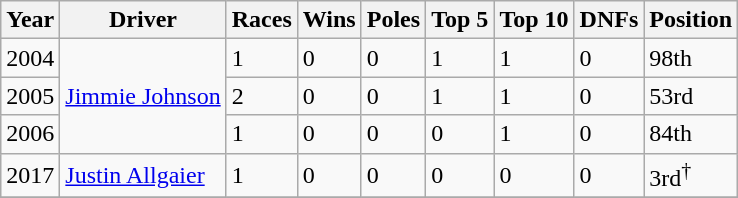<table class="wikitable">
<tr>
<th>Year</th>
<th>Driver</th>
<th>Races</th>
<th>Wins</th>
<th>Poles</th>
<th>Top 5</th>
<th>Top 10</th>
<th>DNFs</th>
<th>Position</th>
</tr>
<tr>
<td>2004</td>
<td rowspan=3><a href='#'>Jimmie Johnson</a></td>
<td>1</td>
<td>0</td>
<td>0</td>
<td>1</td>
<td>1</td>
<td>0</td>
<td>98th</td>
</tr>
<tr>
<td>2005</td>
<td>2</td>
<td>0</td>
<td>0</td>
<td>1</td>
<td>1</td>
<td>0</td>
<td>53rd</td>
</tr>
<tr>
<td>2006</td>
<td>1</td>
<td>0</td>
<td>0</td>
<td>0</td>
<td>1</td>
<td>0</td>
<td>84th</td>
</tr>
<tr>
<td>2017</td>
<td><a href='#'>Justin Allgaier</a></td>
<td>1</td>
<td>0</td>
<td>0</td>
<td>0</td>
<td>0</td>
<td>0</td>
<td>3rd<sup>†</sup></td>
</tr>
<tr>
</tr>
</table>
